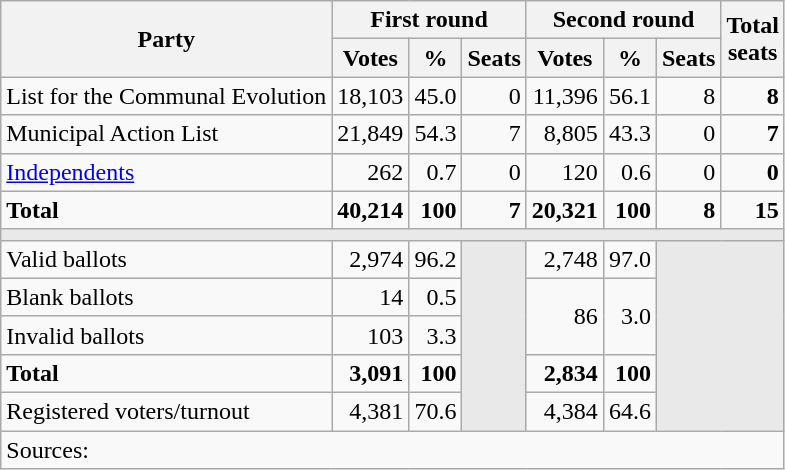<table class="wikitable">
<tr>
<th rowspan="2">Party</th>
<th colspan="3">First round</th>
<th colspan="3">Second round</th>
<th rowspan="2">Total<br>seats</th>
</tr>
<tr>
<th>Votes</th>
<th>%</th>
<th>Seats</th>
<th>Votes</th>
<th>%</th>
<th>Seats</th>
</tr>
<tr>
<td>List for the Communal Evolution</td>
<td style="text-align: right;">18,103</td>
<td style="text-align: right;">45.0</td>
<td style="text-align: right;">0</td>
<td style="text-align: right;">11,396</td>
<td style="text-align: right;">56.1</td>
<td style="text-align: right;">8</td>
<td style="text-align: right; font-weight: bold;">8</td>
</tr>
<tr>
<td>Municipal Action List</td>
<td style="text-align: right;">21,849</td>
<td style="text-align: right;">54.3</td>
<td style="text-align: right;">7</td>
<td style="text-align: right;">8,805</td>
<td style="text-align: right;">43.3</td>
<td style="text-align: right;">0</td>
<td style="text-align: right; font-weight: bold;">7</td>
</tr>
<tr>
<td><a href='#'>Independents</a></td>
<td style="text-align: right;">262</td>
<td style="text-align: right;">0.7</td>
<td style="text-align: right;">0</td>
<td style="text-align: right;">120</td>
<td style="text-align: right;">0.6</td>
<td style="text-align: right;">0</td>
<td style="text-align: right; font-weight: bold;">0</td>
</tr>
<tr>
<td style="font-weight: bold;">Total</td>
<td style="text-align: right; font-weight: bold;">40,214</td>
<td style="text-align: right; font-weight: bold;">100</td>
<td style="text-align: right; font-weight: bold;">7</td>
<td style="text-align: right; font-weight: bold;">20,321</td>
<td style="text-align: right; font-weight: bold;">100</td>
<td style="text-align: right; font-weight: bold;">8</td>
<td style="text-align: right; font-weight: bold;">15</td>
</tr>
<tr>
<td colspan="8" bgcolor=#E9E9E9></td>
</tr>
<tr>
<td>Valid ballots</td>
<td style="text-align: right;">2,974</td>
<td style="text-align: right;">96.2</td>
<td rowspan="5" style="text-align: right;" bgcolor=#E9E9E9></td>
<td style="text-align: right;">2,748</td>
<td style="text-align: right;">97.0</td>
<td rowspan="5" colspan="2" style="text-align: right;" bgcolor=#E9E9E9></td>
</tr>
<tr>
<td>Blank ballots</td>
<td style="text-align: right;">14</td>
<td style="text-align: right;">0.5</td>
<td rowspan="2" style="text-align: right;">86</td>
<td rowspan="2" style="text-align: right;">3.0</td>
</tr>
<tr>
<td>Invalid ballots</td>
<td style="text-align: right;">103</td>
<td style="text-align: right;">3.3</td>
</tr>
<tr>
<td style="font-weight: bold;">Total</td>
<td style="text-align: right; font-weight: bold;">3,091</td>
<td style="text-align: right; font-weight: bold;">100</td>
<td style="text-align: right; font-weight: bold;">2,834</td>
<td style="text-align: right; font-weight: bold;">100</td>
</tr>
<tr>
<td>Registered voters/turnout</td>
<td style="text-align: right;">4,381</td>
<td style="text-align: right;">70.6</td>
<td style="text-align: right;">4,384</td>
<td style="text-align: right;">64.6</td>
</tr>
<tr>
<td colspan="8">Sources: <br></td>
</tr>
</table>
